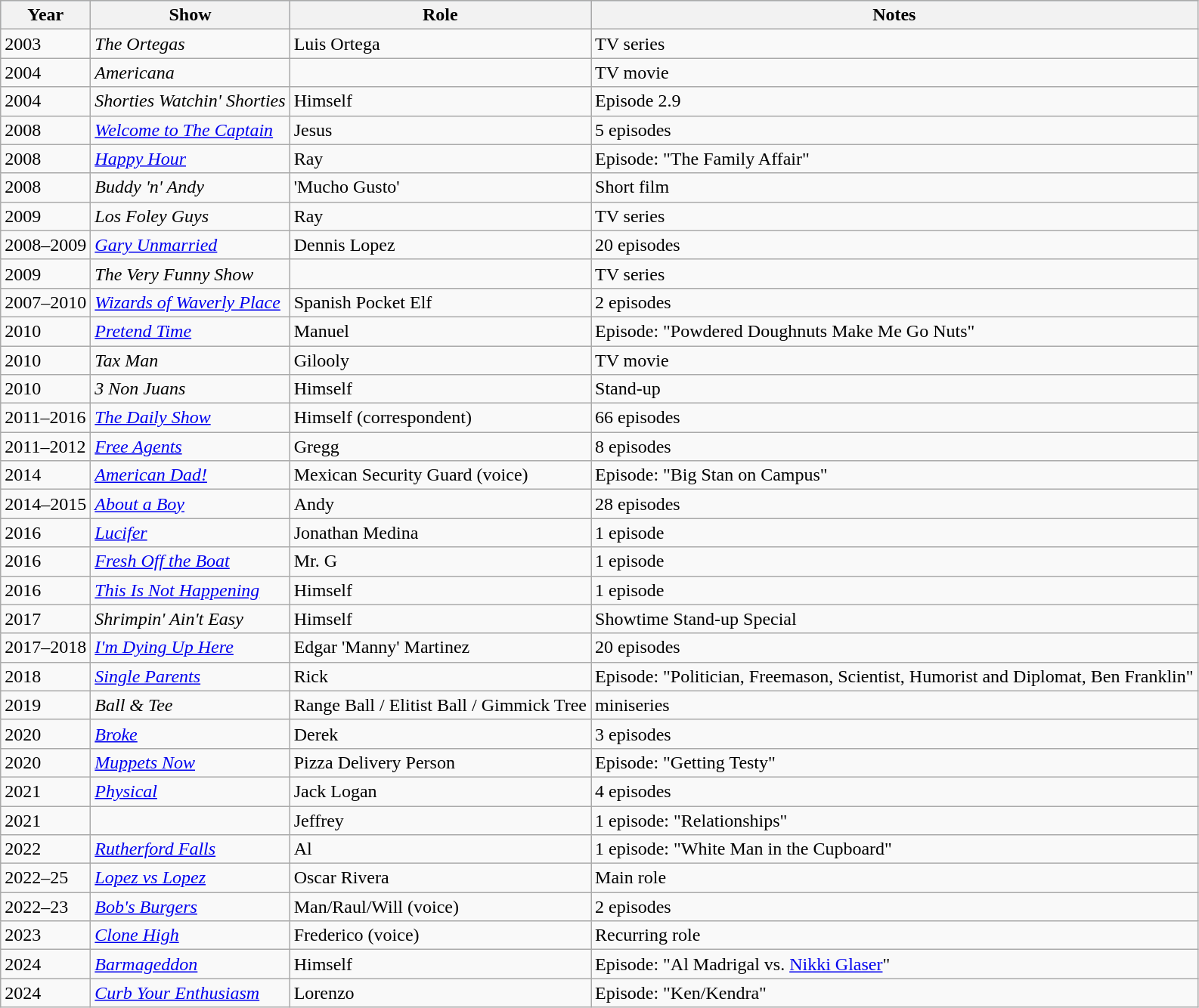<table class="wikitable">
<tr style="background:#b0c4de; text-align:center;">
<th>Year</th>
<th>Show</th>
<th>Role</th>
<th>Notes</th>
</tr>
<tr>
<td>2003</td>
<td><em>The Ortegas</em></td>
<td>Luis Ortega</td>
<td>TV series</td>
</tr>
<tr>
<td>2004</td>
<td><em>Americana</em></td>
<td></td>
<td>TV movie</td>
</tr>
<tr>
<td>2004</td>
<td><em>Shorties Watchin' Shorties</em></td>
<td>Himself</td>
<td>Episode 2.9</td>
</tr>
<tr>
<td>2008</td>
<td><em><a href='#'>Welcome to The Captain</a></em></td>
<td>Jesus</td>
<td>5 episodes</td>
</tr>
<tr>
<td>2008</td>
<td><em><a href='#'>Happy Hour</a></em></td>
<td>Ray</td>
<td>Episode: "The Family Affair"</td>
</tr>
<tr>
<td>2008</td>
<td><em>Buddy 'n' Andy</em></td>
<td>'Mucho Gusto'</td>
<td>Short film</td>
</tr>
<tr>
<td>2009</td>
<td><em>Los Foley Guys</em></td>
<td>Ray</td>
<td>TV series</td>
</tr>
<tr>
<td>2008–2009</td>
<td><em><a href='#'>Gary Unmarried</a></em></td>
<td>Dennis Lopez</td>
<td>20 episodes</td>
</tr>
<tr>
<td>2009</td>
<td><em>The Very Funny Show</em></td>
<td></td>
<td>TV series</td>
</tr>
<tr>
<td>2007–2010</td>
<td><em><a href='#'>Wizards of Waverly Place</a></em></td>
<td>Spanish Pocket Elf</td>
<td>2 episodes</td>
</tr>
<tr>
<td>2010</td>
<td><em><a href='#'>Pretend Time</a></em></td>
<td>Manuel</td>
<td>Episode: "Powdered Doughnuts Make Me Go Nuts"</td>
</tr>
<tr>
<td>2010</td>
<td><em>Tax Man</em></td>
<td>Gilooly</td>
<td>TV movie</td>
</tr>
<tr>
<td>2010</td>
<td><em>3 Non Juans</em></td>
<td>Himself</td>
<td>Stand-up</td>
</tr>
<tr>
<td>2011–2016</td>
<td><em><a href='#'>The Daily Show</a></em></td>
<td>Himself (correspondent)</td>
<td>66 episodes</td>
</tr>
<tr>
<td>2011–2012</td>
<td><em><a href='#'>Free Agents</a></em></td>
<td>Gregg</td>
<td>8 episodes</td>
</tr>
<tr>
<td>2014</td>
<td><em><a href='#'>American Dad!</a></em></td>
<td>Mexican Security Guard (voice)</td>
<td>Episode: "Big Stan on Campus"</td>
</tr>
<tr>
<td>2014–2015</td>
<td><em><a href='#'>About a Boy</a></em></td>
<td>Andy</td>
<td>28 episodes</td>
</tr>
<tr>
<td>2016</td>
<td><em><a href='#'>Lucifer</a></em></td>
<td>Jonathan Medina</td>
<td>1 episode</td>
</tr>
<tr>
<td>2016</td>
<td><em><a href='#'>Fresh Off the Boat</a></em></td>
<td>Mr. G</td>
<td>1 episode</td>
</tr>
<tr>
<td>2016</td>
<td><em><a href='#'>This Is Not Happening</a></em></td>
<td>Himself</td>
<td>1 episode</td>
</tr>
<tr>
<td>2017</td>
<td><em>Shrimpin' Ain't Easy</em></td>
<td>Himself</td>
<td>Showtime Stand-up Special</td>
</tr>
<tr>
<td>2017–2018</td>
<td><em><a href='#'>I'm Dying Up Here</a></em></td>
<td>Edgar 'Manny' Martinez</td>
<td>20 episodes</td>
</tr>
<tr>
<td>2018</td>
<td><em><a href='#'>Single Parents</a></em></td>
<td>Rick</td>
<td>Episode: "Politician, Freemason, Scientist, Humorist and Diplomat, Ben Franklin"</td>
</tr>
<tr>
<td>2019</td>
<td><em>Ball & Tee</em></td>
<td>Range Ball / Elitist Ball / Gimmick Tree</td>
<td>miniseries</td>
</tr>
<tr>
<td>2020</td>
<td><em><a href='#'>Broke</a></em></td>
<td>Derek</td>
<td>3 episodes</td>
</tr>
<tr>
<td>2020</td>
<td><em><a href='#'>Muppets Now</a></em></td>
<td>Pizza Delivery Person</td>
<td>Episode: "Getting Testy"</td>
</tr>
<tr>
<td>2021</td>
<td><em><a href='#'>Physical</a></em></td>
<td>Jack Logan</td>
<td>4 episodes</td>
</tr>
<tr>
<td>2021</td>
<td><em></em></td>
<td>Jeffrey</td>
<td>1 episode: "Relationships"</td>
</tr>
<tr>
<td>2022</td>
<td><em><a href='#'>Rutherford Falls</a></em></td>
<td>Al</td>
<td>1 episode: "White Man in the Cupboard"</td>
</tr>
<tr>
<td>2022–25</td>
<td><em><a href='#'>Lopez vs Lopez</a></em></td>
<td>Oscar Rivera</td>
<td>Main role</td>
</tr>
<tr>
<td>2022–23</td>
<td><em><a href='#'>Bob's Burgers</a></em></td>
<td>Man/Raul/Will (voice)</td>
<td>2 episodes</td>
</tr>
<tr>
<td>2023</td>
<td><em><a href='#'>Clone High</a></em></td>
<td>Frederico (voice)</td>
<td>Recurring role</td>
</tr>
<tr>
<td>2024</td>
<td><em><a href='#'>Barmageddon</a></em></td>
<td>Himself</td>
<td>Episode: "Al Madrigal vs. <a href='#'>Nikki Glaser</a>"</td>
</tr>
<tr>
<td>2024</td>
<td><em><a href='#'>Curb Your Enthusiasm</a></em></td>
<td>Lorenzo</td>
<td>Episode: "Ken/Kendra"</td>
</tr>
</table>
